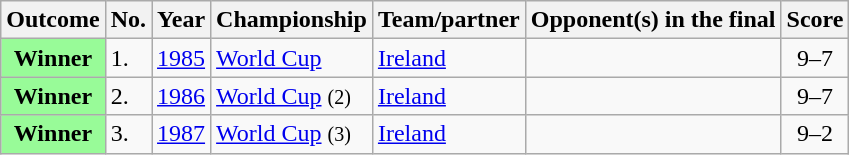<table class="sortable wikitable plainrowheaders">
<tr>
<th>Outcome</th>
<th>No.</th>
<th>Year</th>
<th>Championship</th>
<th>Team/partner</th>
<th>Opponent(s) in the final</th>
<th>Score</th>
</tr>
<tr>
<th scope="row" style="background:#98FB98">Winner</th>
<td>1.</td>
<td><a href='#'>1985</a></td>
<td><a href='#'>World Cup</a></td>
<td><a href='#'>Ireland</a></td>
<td></td>
<td align="center">9–7</td>
</tr>
<tr>
<th scope="row" style="background:#98FB98">Winner</th>
<td>2.</td>
<td><a href='#'>1986</a></td>
<td><a href='#'>World Cup</a> <small>(2)</small></td>
<td><a href='#'>Ireland</a></td>
<td></td>
<td align="center">9–7</td>
</tr>
<tr>
<th scope="row" style="background:#98FB98">Winner</th>
<td>3.</td>
<td><a href='#'>1987</a></td>
<td><a href='#'>World Cup</a> <small>(3)</small></td>
<td><a href='#'>Ireland</a></td>
<td></td>
<td align="center">9–2</td>
</tr>
</table>
